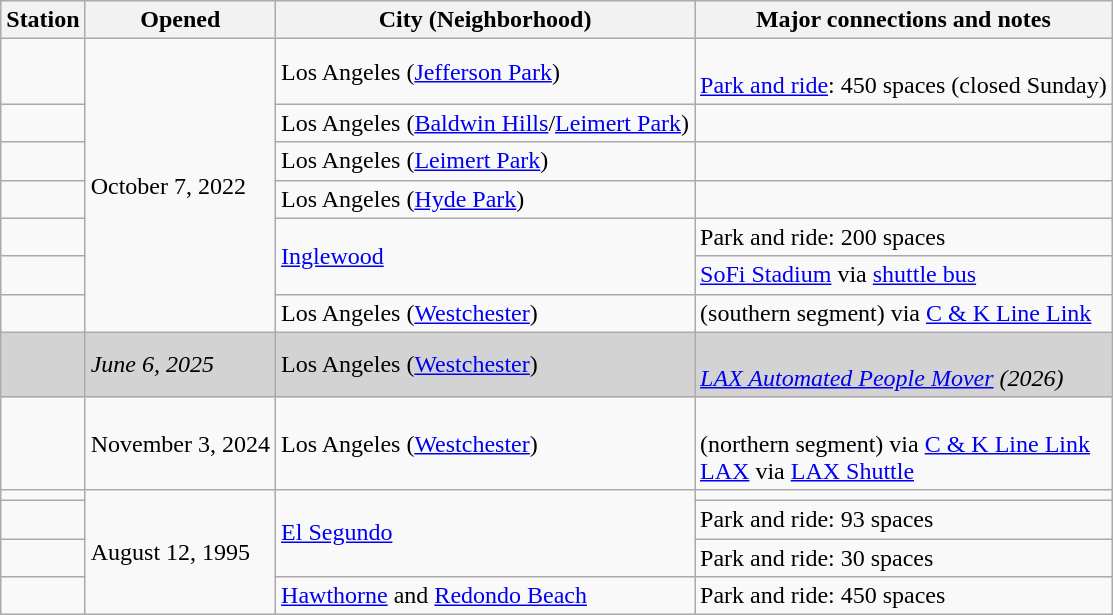<table class="wikitable">
<tr>
<th>Station</th>
<th>Opened</th>
<th>City (Neighborhood)<br></th>
<th>Major connections and notes</th>
</tr>
<tr>
<td></td>
<td rowspan="7">October 7, 2022</td>
<td>Los Angeles (<a href='#'>Jefferson Park</a>)</td>
<td><br><a href='#'>Park and ride</a>: 450 spaces (closed Sunday)</td>
</tr>
<tr>
<td></td>
<td>Los Angeles (<a href='#'>Baldwin Hills</a>/<a href='#'>Leimert Park</a>)</td>
<td></td>
</tr>
<tr>
<td></td>
<td>Los Angeles (<a href='#'>Leimert Park</a>)</td>
<td></td>
</tr>
<tr>
<td></td>
<td>Los Angeles (<a href='#'>Hyde Park</a>)</td>
<td></td>
</tr>
<tr>
<td></td>
<td rowspan=2><a href='#'>Inglewood</a></td>
<td>Park and ride: 200 spaces</td>
</tr>
<tr>
<td></td>
<td><a href='#'>SoFi Stadium</a> via <a href='#'>shuttle bus</a></td>
</tr>
<tr>
<td></td>
<td>Los Angeles (<a href='#'>Westchester</a>)</td>
<td>(southern segment) via <a href='#'>C & K Line Link</a></td>
</tr>
<tr bgcolor="lightgray">
<td><em></em></td>
<td><em>June 6, 2025</em></td>
<td>Los Angeles (<a href='#'>Westchester</a>)</td>
<td><br> <em><a href='#'>LAX Automated People Mover</a> (2026)</em></td>
</tr>
<tr>
<td></td>
<td>November 3, 2024</td>
<td>Los Angeles (<a href='#'>Westchester</a>)</td>
<td><br> (northern segment) via <a href='#'>C & K Line Link</a><br> <a href='#'>LAX</a> via <a href='#'>LAX Shuttle</a></td>
</tr>
<tr>
<td></td>
<td rowspan="4">August 12, 1995</td>
<td rowspan="3"><a href='#'>El Segundo</a></td>
<td></td>
</tr>
<tr>
<td></td>
<td>Park and ride: 93 spaces</td>
</tr>
<tr>
<td></td>
<td>Park and ride: 30 spaces</td>
</tr>
<tr>
<td></td>
<td><a href='#'>Hawthorne</a> and <a href='#'>Redondo Beach</a></td>
<td>Park and ride: 450 spaces</td>
</tr>
</table>
